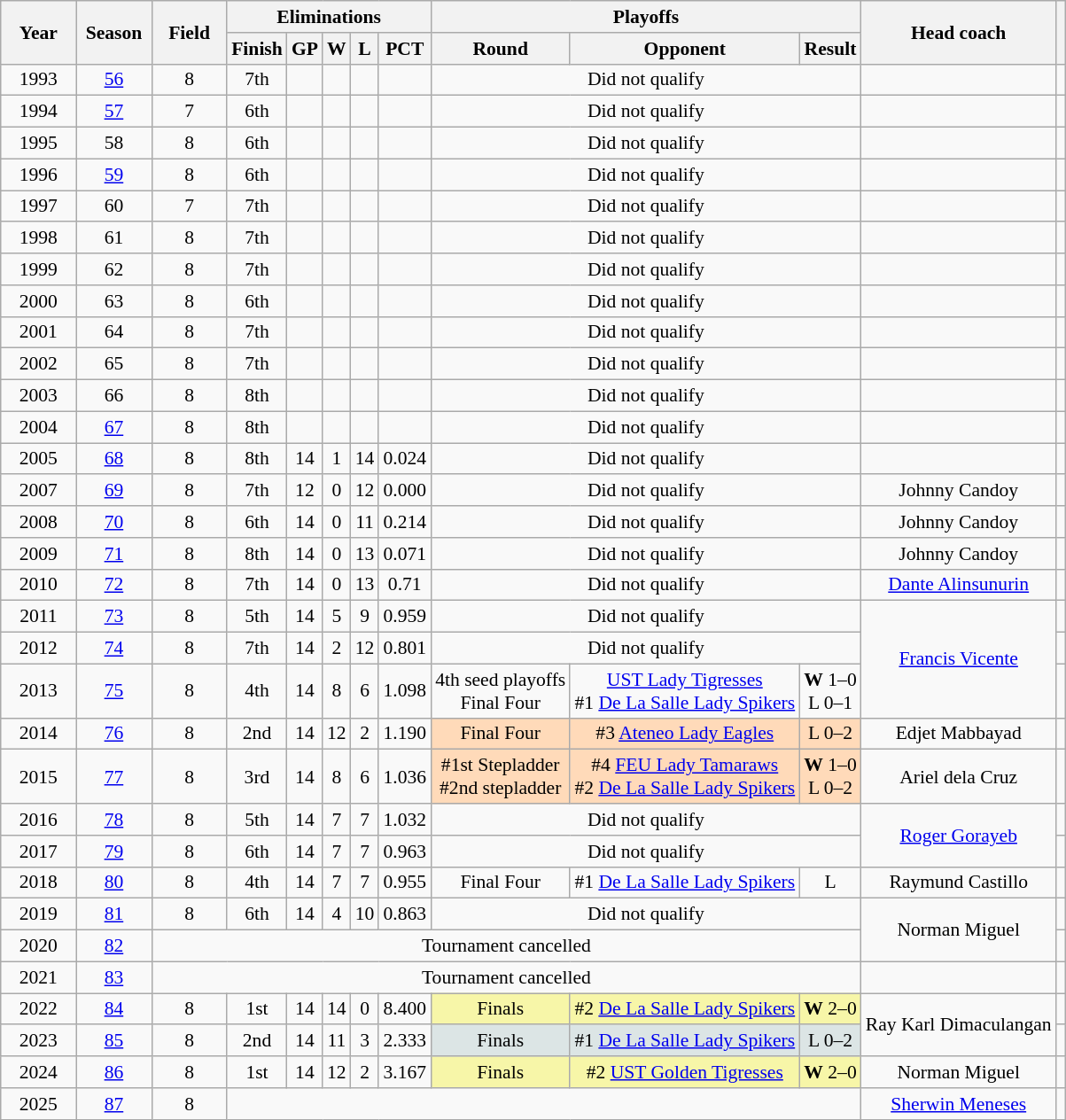<table class=wikitable style="text-align:center; font-size:90%;">
<tr>
<th width=50px rowspan=2>Year</th>
<th width=50px rowspan=2>Season</th>
<th width=50px rowspan=2>Field</th>
<th colspan=5>Eliminations</th>
<th colspan=3>Playoffs</th>
<th rowspan=2>Head coach</th>
<th rowspan=2></th>
</tr>
<tr>
<th>Finish</th>
<th>GP</th>
<th>W</th>
<th>L</th>
<th>PCT</th>
<th>Round</th>
<th>Opponent</th>
<th>Result</th>
</tr>
<tr align=center>
<td>1993</td>
<td><a href='#'>56</a></td>
<td>8</td>
<td>7th</td>
<td></td>
<td></td>
<td></td>
<td></td>
<td colspan="3">Did not qualify</td>
<td></td>
<td></td>
</tr>
<tr align=center>
<td>1994</td>
<td><a href='#'>57</a></td>
<td>7</td>
<td>6th</td>
<td></td>
<td></td>
<td></td>
<td></td>
<td colspan="3">Did not qualify</td>
<td></td>
<td></td>
</tr>
<tr align=center>
<td>1995</td>
<td>58</td>
<td>8</td>
<td>6th</td>
<td></td>
<td></td>
<td></td>
<td></td>
<td colspan="3">Did not qualify</td>
<td></td>
<td></td>
</tr>
<tr align=center>
<td>1996</td>
<td><a href='#'>59</a></td>
<td>8</td>
<td>6th</td>
<td></td>
<td></td>
<td></td>
<td></td>
<td colspan="3">Did not qualify</td>
<td></td>
<td></td>
</tr>
<tr align=center>
<td>1997</td>
<td>60</td>
<td>7</td>
<td>7th</td>
<td></td>
<td></td>
<td></td>
<td></td>
<td colspan="3">Did not qualify</td>
<td></td>
<td></td>
</tr>
<tr align=center>
<td>1998</td>
<td>61</td>
<td>8</td>
<td>7th</td>
<td></td>
<td></td>
<td></td>
<td></td>
<td colspan="3">Did not qualify</td>
<td></td>
<td></td>
</tr>
<tr align=center>
<td>1999</td>
<td>62</td>
<td>8</td>
<td>7th</td>
<td></td>
<td></td>
<td></td>
<td></td>
<td colspan="3">Did not qualify</td>
<td></td>
<td></td>
</tr>
<tr align=center>
<td>2000</td>
<td>63</td>
<td>8</td>
<td>6th</td>
<td></td>
<td></td>
<td></td>
<td></td>
<td colspan="3">Did not qualify</td>
<td></td>
<td></td>
</tr>
<tr align=center>
<td>2001</td>
<td>64</td>
<td>8</td>
<td>7th</td>
<td></td>
<td></td>
<td></td>
<td></td>
<td colspan="3">Did not qualify</td>
<td></td>
<td></td>
</tr>
<tr align=center>
<td>2002</td>
<td>65</td>
<td>8</td>
<td>7th</td>
<td></td>
<td></td>
<td></td>
<td></td>
<td colspan="3">Did not qualify</td>
<td></td>
<td></td>
</tr>
<tr align=center>
<td>2003</td>
<td>66</td>
<td>8</td>
<td>8th</td>
<td></td>
<td></td>
<td></td>
<td></td>
<td colspan="3">Did not qualify</td>
<td></td>
<td></td>
</tr>
<tr align=center>
<td>2004</td>
<td><a href='#'>67</a></td>
<td>8</td>
<td>8th</td>
<td></td>
<td></td>
<td></td>
<td></td>
<td colspan="3">Did not qualify</td>
<td></td>
<td></td>
</tr>
<tr align=center>
<td>2005</td>
<td><a href='#'>68</a></td>
<td>8</td>
<td>8th</td>
<td>14</td>
<td>1</td>
<td>14</td>
<td>0.024</td>
<td colspan="3">Did not qualify</td>
<td></td>
<td></td>
</tr>
<tr align=center>
<td>2007</td>
<td><a href='#'>69</a></td>
<td>8</td>
<td>7th</td>
<td>12</td>
<td>0</td>
<td>12</td>
<td>0.000</td>
<td colspan="3">Did not qualify</td>
<td>Johnny Candoy</td>
<td></td>
</tr>
<tr align=center>
<td>2008</td>
<td><a href='#'>70</a></td>
<td>8</td>
<td>6th</td>
<td>14</td>
<td>0</td>
<td>11</td>
<td>0.214</td>
<td colspan="3">Did not qualify</td>
<td>Johnny Candoy</td>
<td></td>
</tr>
<tr align=center>
<td>2009</td>
<td><a href='#'>71</a></td>
<td>8</td>
<td>8th</td>
<td>14</td>
<td>0</td>
<td>13</td>
<td>0.071</td>
<td colspan="3">Did not qualify</td>
<td>Johnny Candoy</td>
<td></td>
</tr>
<tr align=center>
<td>2010</td>
<td><a href='#'>72</a></td>
<td>8</td>
<td>7th</td>
<td>14</td>
<td>0</td>
<td>13</td>
<td>0.71</td>
<td colspan="3">Did not qualify</td>
<td><a href='#'>Dante Alinsunurin</a></td>
<td></td>
</tr>
<tr align=center>
<td>2011</td>
<td><a href='#'>73</a></td>
<td>8</td>
<td>5th</td>
<td>14</td>
<td>5</td>
<td>9</td>
<td>0.959</td>
<td colspan="3">Did not qualify</td>
<td rowspan=3><a href='#'>Francis Vicente</a></td>
<td></td>
</tr>
<tr align=center>
<td>2012</td>
<td><a href='#'>74</a></td>
<td>8</td>
<td>7th</td>
<td>14</td>
<td>2</td>
<td>12</td>
<td>0.801</td>
<td colspan="3">Did not qualify</td>
<td></td>
</tr>
<tr align=center>
<td>2013</td>
<td><a href='#'>75</a></td>
<td>8</td>
<td>4th</td>
<td>14</td>
<td>8</td>
<td>6</td>
<td>1.098</td>
<td>4th seed playoffs<br>Final Four</td>
<td><a href='#'>UST Lady Tigresses</a><br>#1 <a href='#'>De La Salle Lady Spikers</a></td>
<td><strong>W</strong> 1–0<br>L 0–1</td>
<td></td>
</tr>
<tr align=center>
<td>2014</td>
<td><a href='#'>76</a></td>
<td>8</td>
<td>2nd</td>
<td>14</td>
<td>12</td>
<td>2</td>
<td>1.190</td>
<td bgcolor=#FFDAB9>Final Four</td>
<td bgcolor=#FFDAB9>#3 <a href='#'>Ateneo Lady Eagles</a></td>
<td bgcolor=#FFDAB9>L 0–2</td>
<td>Edjet Mabbayad</td>
<td></td>
</tr>
<tr align=center>
<td>2015</td>
<td><a href='#'>77</a></td>
<td>8</td>
<td>3rd</td>
<td>14</td>
<td>8</td>
<td>6</td>
<td>1.036</td>
<td bgcolor=#FFDAB9>#1st Stepladder<br>#2nd stepladder</td>
<td bgcolor=#FFDAB9>#4 <a href='#'>FEU Lady Tamaraws</a> <br>#2 <a href='#'>De La Salle Lady Spikers</a></td>
<td bgcolor=#FFDAB9><strong>W</strong> 1–0<br>L 0–2</td>
<td>Ariel dela Cruz</td>
<td></td>
</tr>
<tr align=center>
<td>2016</td>
<td><a href='#'>78</a></td>
<td>8</td>
<td>5th</td>
<td>14</td>
<td>7</td>
<td>7</td>
<td>1.032</td>
<td colspan="3">Did not qualify</td>
<td rowspan=2><a href='#'>Roger Gorayeb</a></td>
<td></td>
</tr>
<tr align=center>
<td>2017</td>
<td><a href='#'>79</a></td>
<td>8</td>
<td>6th</td>
<td>14</td>
<td>7</td>
<td>7</td>
<td>0.963</td>
<td colspan="3">Did not qualify</td>
<td></td>
</tr>
<tr align=center>
<td>2018</td>
<td><a href='#'>80</a></td>
<td>8</td>
<td>4th</td>
<td>14</td>
<td>7</td>
<td>7</td>
<td>0.955</td>
<td>Final Four</td>
<td>#1 <a href='#'>De La Salle Lady Spikers</a></td>
<td>L</td>
<td>Raymund Castillo</td>
<td></td>
</tr>
<tr align=center>
<td>2019</td>
<td><a href='#'>81</a></td>
<td>8</td>
<td>6th</td>
<td>14</td>
<td>4</td>
<td>10</td>
<td>0.863</td>
<td colspan="3">Did not qualify</td>
<td rowspan=2>Norman Miguel</td>
<td></td>
</tr>
<tr align=center>
<td>2020</td>
<td><a href='#'>82</a></td>
<td colspan="9">Tournament cancelled</td>
<td></td>
</tr>
<tr align=center>
<td>2021</td>
<td><a href='#'>83</a></td>
<td colspan="9">Tournament cancelled</td>
<td></td>
<td></td>
</tr>
<tr align=center>
<td>2022</td>
<td><a href='#'>84</a></td>
<td>8</td>
<td>1st</td>
<td>14</td>
<td>14</td>
<td>0</td>
<td>8.400</td>
<td bgcolor=#F7F6A8>Finals</td>
<td bgcolor=#F7F6A8>#2 <a href='#'>De La Salle Lady Spikers</a></td>
<td bgcolor=#F7F6A8><strong>W</strong> 2–0</td>
<td rowspan=2>Ray Karl Dimaculangan</td>
<td></td>
</tr>
<tr align=center>
<td>2023</td>
<td><a href='#'>85</a></td>
<td>8</td>
<td>2nd</td>
<td>14</td>
<td>11</td>
<td>3</td>
<td>2.333</td>
<td bgcolor=#DCE5E5>Finals</td>
<td bgcolor=#DCE5E5>#1 <a href='#'>De La Salle Lady Spikers</a></td>
<td bgcolor=#DCE5E5>L 0–2</td>
<td></td>
</tr>
<tr align=center>
<td>2024</td>
<td><a href='#'>86</a></td>
<td>8</td>
<td>1st</td>
<td>14</td>
<td>12</td>
<td>2</td>
<td>3.167</td>
<td bgcolor=#F7F6A8>Finals</td>
<td bgcolor=#F7F6A8>#2 <a href='#'>UST Golden Tigresses</a></td>
<td bgcolor=#F7F6A8><strong>W</strong> 2–0</td>
<td>Norman Miguel</td>
<td></td>
</tr>
<tr align=center>
<td>2025</td>
<td><a href='#'>87</a></td>
<td>8</td>
<td colspan=8></td>
<td><a href='#'>Sherwin Meneses</a></td>
<td></td>
</tr>
</table>
